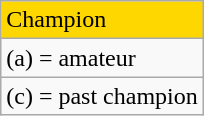<table class="wikitable">
<tr style="background:gold">
<td>Champion</td>
</tr>
<tr>
<td>(a) = amateur</td>
</tr>
<tr>
<td>(c) = past champion</td>
</tr>
</table>
